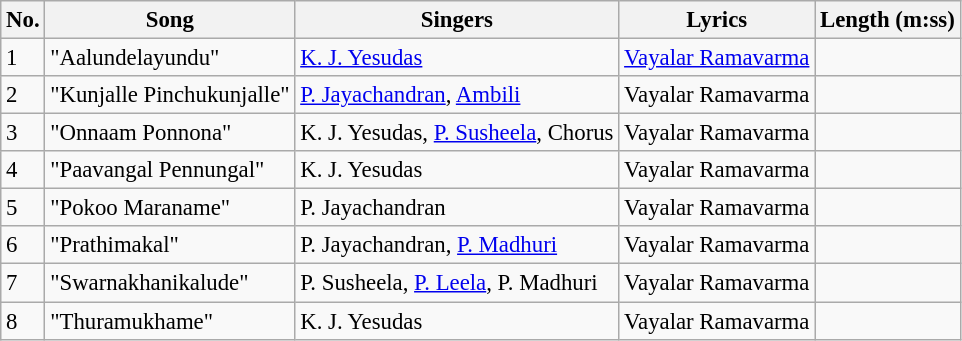<table class="wikitable" style="font-size:95%;">
<tr>
<th>No.</th>
<th>Song</th>
<th>Singers</th>
<th>Lyrics</th>
<th>Length (m:ss)</th>
</tr>
<tr>
<td>1</td>
<td>"Aalundelayundu"</td>
<td><a href='#'>K. J. Yesudas</a></td>
<td><a href='#'>Vayalar Ramavarma</a></td>
<td></td>
</tr>
<tr>
<td>2</td>
<td>"Kunjalle Pinchukunjalle"</td>
<td><a href='#'>P. Jayachandran</a>, <a href='#'>Ambili</a></td>
<td>Vayalar Ramavarma</td>
<td></td>
</tr>
<tr>
<td>3</td>
<td>"Onnaam Ponnona"</td>
<td>K. J. Yesudas, <a href='#'>P. Susheela</a>, Chorus</td>
<td>Vayalar Ramavarma</td>
<td></td>
</tr>
<tr>
<td>4</td>
<td>"Paavangal Pennungal"</td>
<td>K. J. Yesudas</td>
<td>Vayalar Ramavarma</td>
<td></td>
</tr>
<tr>
<td>5</td>
<td>"Pokoo Maraname"</td>
<td>P. Jayachandran</td>
<td>Vayalar Ramavarma</td>
<td></td>
</tr>
<tr>
<td>6</td>
<td>"Prathimakal"</td>
<td>P. Jayachandran, <a href='#'>P. Madhuri</a></td>
<td>Vayalar Ramavarma</td>
<td></td>
</tr>
<tr>
<td>7</td>
<td>"Swarnakhanikalude"</td>
<td>P. Susheela, <a href='#'>P. Leela</a>, P. Madhuri</td>
<td>Vayalar Ramavarma</td>
<td></td>
</tr>
<tr>
<td>8</td>
<td>"Thuramukhame"</td>
<td>K. J. Yesudas</td>
<td>Vayalar Ramavarma</td>
<td></td>
</tr>
</table>
